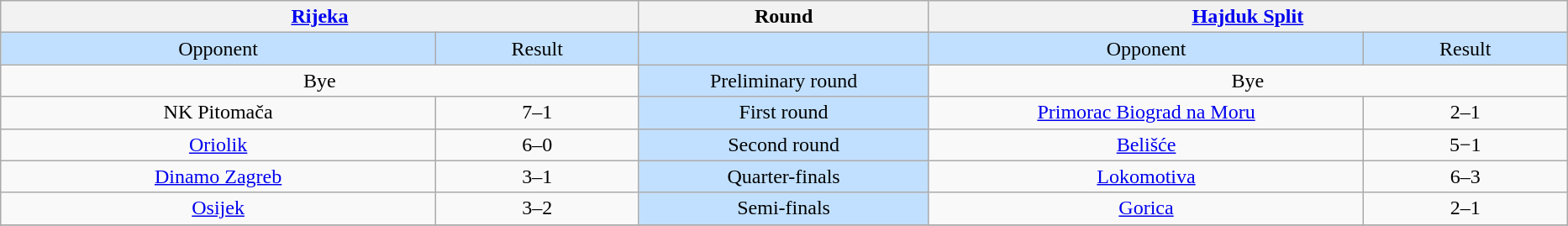<table class="wikitable" style="text-align: center;">
<tr>
<th colspan=2><a href='#'>Rijeka</a></th>
<th>Round</th>
<th colspan=2><a href='#'>Hajduk Split</a></th>
</tr>
<tr bgcolor=#c1e0ff>
<td width=15%>Opponent</td>
<td width=7%>Result</td>
<td width=10%></td>
<td width=15%>Opponent</td>
<td width=7%>Result</td>
</tr>
<tr>
<td rowspan=1 colspan=2 align=center>Bye</td>
<td rowspan=1 bgcolor=#c1e0ff>Preliminary round</td>
<td rowspan=1 colspan=2 align=center>Bye</td>
</tr>
<tr>
<td rowspan=1 align=center>NK Pitomača</td>
<td>7–1</td>
<td rowspan=1 bgcolor=#c1e0ff>First round</td>
<td rowspan=1 align=center><a href='#'>Primorac Biograd na Moru</a></td>
<td>2–1</td>
</tr>
<tr>
<td rowspan=1 align=center><a href='#'>Oriolik</a></td>
<td>6–0</td>
<td rowspan=1 bgcolor=#c1e0ff>Second round</td>
<td rowspan=1 align=center><a href='#'>Belišće</a></td>
<td>5−1</td>
</tr>
<tr>
<td rowspan=1 align=center><a href='#'>Dinamo Zagreb</a></td>
<td>3–1</td>
<td rowspan=1 bgcolor=#c1e0ff>Quarter-finals</td>
<td rowspan=1 align=center><a href='#'>Lokomotiva</a></td>
<td>6–3</td>
</tr>
<tr>
<td rowspan=1 align=center><a href='#'>Osijek</a></td>
<td>3–2 </td>
<td rowspan=1 bgcolor=#c1e0ff>Semi-finals</td>
<td rowspan=1 align=center><a href='#'>Gorica</a></td>
<td>2–1</td>
</tr>
<tr>
</tr>
</table>
